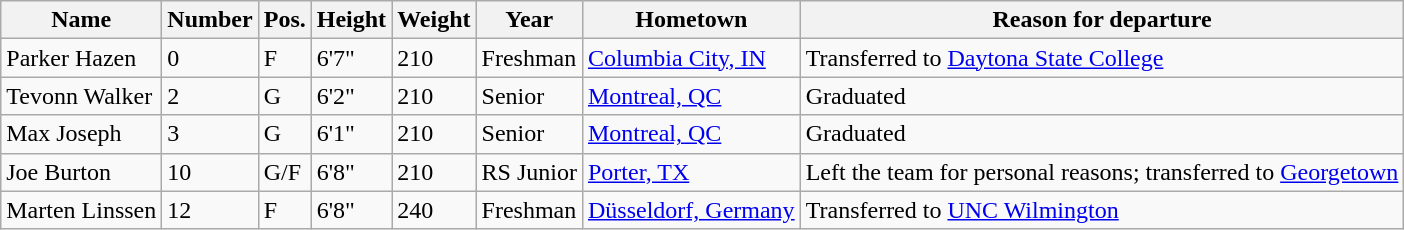<table class="wikitable sortable" border="1">
<tr>
<th>Name</th>
<th>Number</th>
<th>Pos.</th>
<th>Height</th>
<th>Weight</th>
<th>Year</th>
<th>Hometown</th>
<th class="unsortable">Reason for departure</th>
</tr>
<tr>
<td>Parker Hazen</td>
<td>0</td>
<td>F</td>
<td>6'7"</td>
<td>210</td>
<td>Freshman</td>
<td><a href='#'>Columbia City, IN</a></td>
<td>Transferred to <a href='#'>Daytona State College</a></td>
</tr>
<tr>
<td>Tevonn Walker</td>
<td>2</td>
<td>G</td>
<td>6'2"</td>
<td>210</td>
<td>Senior</td>
<td><a href='#'>Montreal, QC</a></td>
<td>Graduated</td>
</tr>
<tr>
<td>Max Joseph</td>
<td>3</td>
<td>G</td>
<td>6'1"</td>
<td>210</td>
<td>Senior</td>
<td><a href='#'>Montreal, QC</a></td>
<td>Graduated</td>
</tr>
<tr>
<td>Joe Burton</td>
<td>10</td>
<td>G/F</td>
<td>6'8"</td>
<td>210</td>
<td>RS Junior</td>
<td><a href='#'>Porter, TX</a></td>
<td>Left the team for personal reasons; transferred to <a href='#'>Georgetown</a></td>
</tr>
<tr>
<td>Marten Linssen</td>
<td>12</td>
<td>F</td>
<td>6'8"</td>
<td>240</td>
<td>Freshman</td>
<td><a href='#'>Düsseldorf, Germany</a></td>
<td>Transferred to <a href='#'>UNC Wilmington</a></td>
</tr>
</table>
